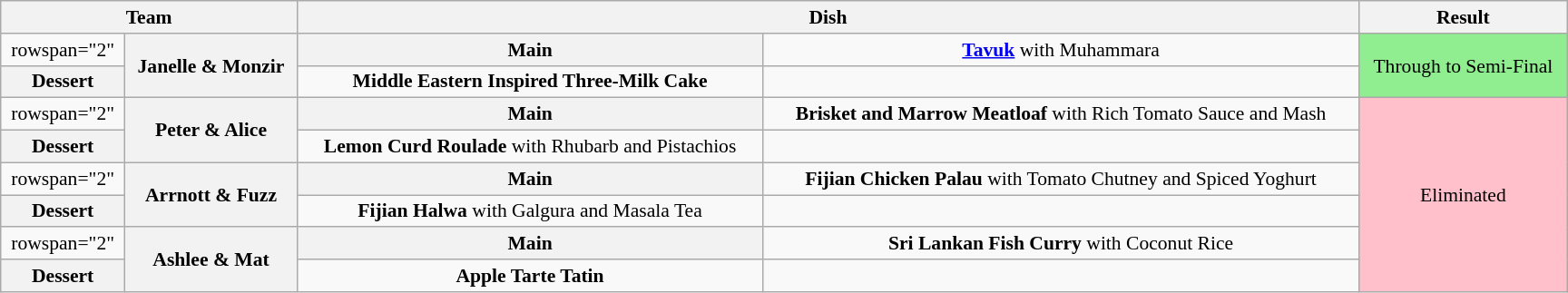<table class="wikitable plainrowheaders" style="margin:1em auto; text-align:center; font-size:90%; width:80em;">
<tr>
<th colspan="2">Team</th>
<th colspan="2">Dish</th>
<th>Result</th>
</tr>
<tr>
<td>rowspan="2" </td>
<th rowspan="2">Janelle & Monzir</th>
<th>Main</th>
<td><strong><a href='#'>Tavuk</a></strong> with Muhammara</td>
<td rowspan="2" style="background:lightgreen">Through to Semi-Final</td>
</tr>
<tr>
<th>Dessert</th>
<td><strong>Middle Eastern Inspired Three-Milk Cake</strong></td>
</tr>
<tr>
<td>rowspan="2" </td>
<th rowspan="2">Peter & Alice</th>
<th>Main</th>
<td><strong>Brisket and Marrow Meatloaf</strong> with Rich Tomato Sauce and Mash</td>
<td rowspan="8" style="background:pink">Eliminated</td>
</tr>
<tr>
<th>Dessert</th>
<td><strong>Lemon Curd Roulade</strong> with Rhubarb and Pistachios</td>
</tr>
<tr>
<td>rowspan="2" </td>
<th rowspan="2">Arrnott & Fuzz</th>
<th>Main</th>
<td><strong>Fijian Chicken Palau</strong> with Tomato Chutney and Spiced Yoghurt</td>
</tr>
<tr>
<th>Dessert</th>
<td><strong>Fijian Halwa</strong> with Galgura and Masala Tea</td>
</tr>
<tr>
<td>rowspan="2" </td>
<th rowspan="2">Ashlee & Mat</th>
<th>Main</th>
<td><strong>Sri Lankan Fish Curry</strong> with Coconut Rice</td>
</tr>
<tr>
<th>Dessert</th>
<td><strong>Apple Tarte Tatin</strong></td>
</tr>
</table>
